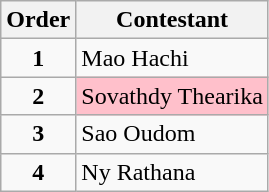<table class="wikitable">
<tr>
<th>Order</th>
<th>Contestant</th>
</tr>
<tr>
<td align="center"><strong>1</strong></td>
<td>Mao Hachi</td>
</tr>
<tr>
<td align="center"><strong>2</strong></td>
<td style="background:pink">Sovathdy Thearika</td>
</tr>
<tr>
<td align="center"><strong>3</strong></td>
<td>Sao Oudom</td>
</tr>
<tr>
<td align="center"><strong>4</strong></td>
<td>Ny Rathana</td>
</tr>
</table>
